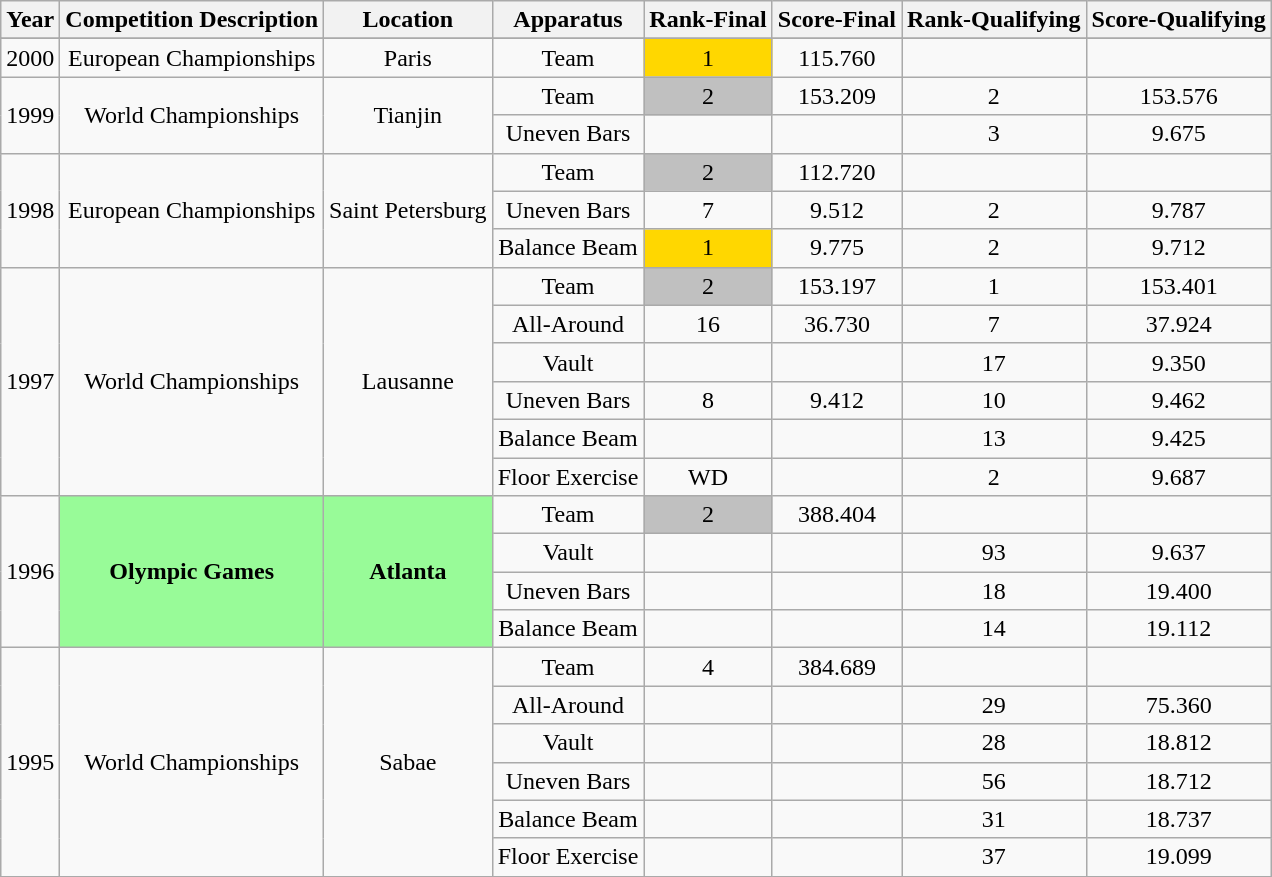<table class="wikitable" style="text-align:center">
<tr>
<th>Year</th>
<th>Competition Description</th>
<th>Location</th>
<th>Apparatus</th>
<th>Rank-Final</th>
<th>Score-Final</th>
<th>Rank-Qualifying</th>
<th>Score-Qualifying</th>
</tr>
<tr>
</tr>
<tr>
<td rowspan=1>2000</td>
<td rowspan=1>European Championships</td>
<td rowspan=1>Paris</td>
<td>Team</td>
<td bgcolor=gold>1</td>
<td>115.760</td>
<td></td>
<td></td>
</tr>
<tr>
<td rowspan=2>1999</td>
<td rowspan=2>World Championships</td>
<td rowspan=2>Tianjin</td>
<td>Team</td>
<td bgcolor=silver>2</td>
<td>153.209</td>
<td>2</td>
<td>153.576</td>
</tr>
<tr>
<td>Uneven Bars</td>
<td></td>
<td></td>
<td>3</td>
<td>9.675</td>
</tr>
<tr>
<td rowspan=3>1998</td>
<td rowspan=3>European Championships</td>
<td rowspan=3>Saint Petersburg</td>
<td>Team</td>
<td bgcolor=silver>2</td>
<td>112.720</td>
<td></td>
<td></td>
</tr>
<tr>
<td>Uneven Bars</td>
<td>7</td>
<td>9.512</td>
<td>2</td>
<td>9.787</td>
</tr>
<tr>
<td>Balance Beam</td>
<td bgcolor=gold>1</td>
<td>9.775</td>
<td>2</td>
<td>9.712</td>
</tr>
<tr>
<td rowspan=6>1997</td>
<td rowspan=6>World Championships</td>
<td rowspan=6>Lausanne</td>
<td>Team</td>
<td bgcolor=silver>2</td>
<td>153.197</td>
<td>1</td>
<td>153.401</td>
</tr>
<tr>
<td>All-Around</td>
<td>16</td>
<td>36.730</td>
<td>7</td>
<td>37.924</td>
</tr>
<tr>
<td>Vault</td>
<td></td>
<td></td>
<td>17</td>
<td>9.350</td>
</tr>
<tr>
<td>Uneven Bars</td>
<td>8</td>
<td>9.412</td>
<td>10</td>
<td>9.462</td>
</tr>
<tr>
<td>Balance Beam</td>
<td></td>
<td></td>
<td>13</td>
<td>9.425</td>
</tr>
<tr>
<td>Floor Exercise</td>
<td>WD</td>
<td></td>
<td>2</td>
<td>9.687</td>
</tr>
<tr>
<td rowspan=4>1996</td>
<td bgcolor=98FB98 rowspan=4><strong>Olympic Games</strong></td>
<td bgcolor=98FB98 rowspan=4><strong>Atlanta</strong></td>
<td>Team</td>
<td bgcolor=silver>2</td>
<td>388.404</td>
<td></td>
<td></td>
</tr>
<tr>
<td>Vault</td>
<td></td>
<td></td>
<td>93</td>
<td>9.637</td>
</tr>
<tr>
<td>Uneven Bars</td>
<td></td>
<td></td>
<td>18</td>
<td>19.400</td>
</tr>
<tr>
<td>Balance Beam</td>
<td></td>
<td></td>
<td>14</td>
<td>19.112</td>
</tr>
<tr>
<td rowspan=6>1995</td>
<td rowspan=6>World Championships</td>
<td rowspan=6>Sabae</td>
<td>Team</td>
<td>4</td>
<td>384.689</td>
<td></td>
<td></td>
</tr>
<tr>
<td>All-Around</td>
<td></td>
<td></td>
<td>29</td>
<td>75.360</td>
</tr>
<tr>
<td>Vault</td>
<td></td>
<td></td>
<td>28</td>
<td>18.812</td>
</tr>
<tr>
<td>Uneven Bars</td>
<td></td>
<td></td>
<td>56</td>
<td>18.712</td>
</tr>
<tr>
<td>Balance Beam</td>
<td></td>
<td></td>
<td>31</td>
<td>18.737</td>
</tr>
<tr>
<td>Floor Exercise</td>
<td></td>
<td></td>
<td>37</td>
<td>19.099</td>
</tr>
<tr>
</tr>
</table>
